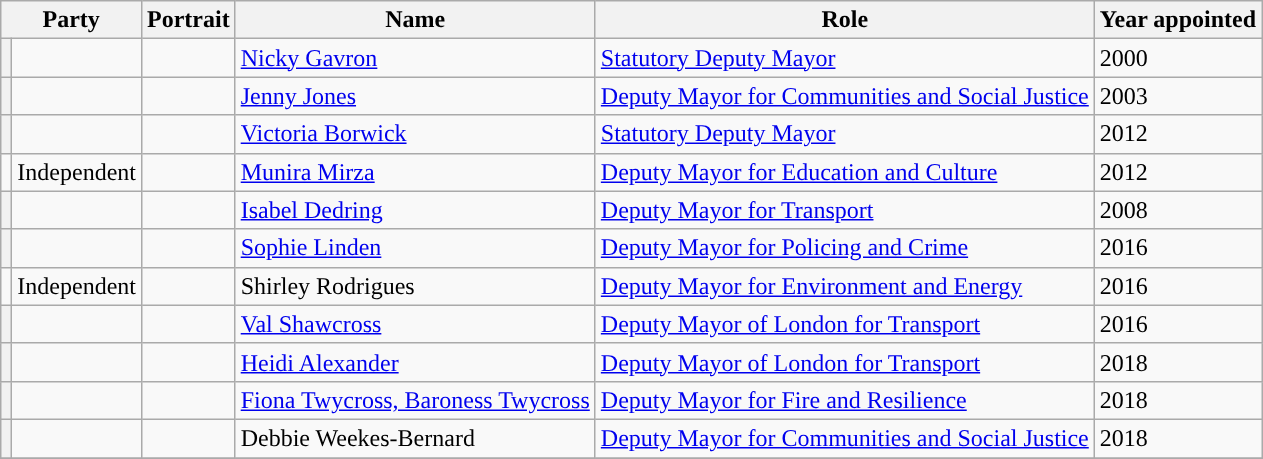<table class="wikitable sortable">
<tr>
<th colspan="2">Party</th>
<th>Portrait</th>
<th>Name</th>
<th>Role</th>
<th>Year appointed</th>
</tr>
<tr>
<th style="background-color: "></th>
<td></td>
<td></td>
<td><a href='#'>Nicky Gavron</a></td>
<td><a href='#'>Statutory Deputy Mayor</a></td>
<td>2000</td>
</tr>
<tr>
<th style="background-color: "></th>
<td></td>
<td></td>
<td><a href='#'>Jenny Jones</a></td>
<td><a href='#'>Deputy Mayor for Communities and Social Justice</a></td>
<td>2003</td>
</tr>
<tr>
<th style="background-color: "></th>
<td></td>
<td></td>
<td><a href='#'>Victoria Borwick</a></td>
<td><a href='#'>Statutory Deputy Mayor</a></td>
<td>2012</td>
</tr>
<tr>
<td></td>
<td>Independent</td>
<td></td>
<td><a href='#'>Munira Mirza</a></td>
<td><a href='#'>Deputy Mayor for Education and Culture</a></td>
<td>2012</td>
</tr>
<tr>
<th style="background-color: "></th>
<td></td>
<td></td>
<td><a href='#'>Isabel Dedring</a></td>
<td><a href='#'>Deputy Mayor for Transport</a></td>
<td>2008</td>
</tr>
<tr>
<th style="background-color: "></th>
<td></td>
<td></td>
<td><a href='#'>Sophie Linden</a></td>
<td><a href='#'>Deputy Mayor for Policing and Crime</a></td>
<td>2016</td>
</tr>
<tr>
<td></td>
<td>Independent</td>
<td></td>
<td>Shirley Rodrigues</td>
<td><a href='#'>Deputy Mayor for Environment and Energy</a></td>
<td>2016</td>
</tr>
<tr>
<th style="background-color: "></th>
<td></td>
<td></td>
<td><a href='#'>Val Shawcross</a></td>
<td><a href='#'>Deputy Mayor of London for Transport</a></td>
<td>2016</td>
</tr>
<tr>
<th style="background-color: "></th>
<td></td>
<td></td>
<td><a href='#'>Heidi Alexander</a></td>
<td><a href='#'>Deputy Mayor of London for Transport</a></td>
<td>2018</td>
</tr>
<tr>
<th style="background-color: "></th>
<td></td>
<td></td>
<td><a href='#'>Fiona Twycross, Baroness Twycross</a></td>
<td><a href='#'>Deputy Mayor for Fire and Resilience</a></td>
<td>2018</td>
</tr>
<tr>
<th style="background-color: "></th>
<td></td>
<td></td>
<td>Debbie Weekes-Bernard</td>
<td><a href='#'>Deputy Mayor for Communities and Social Justice</a></td>
<td>2018</td>
</tr>
<tr>
</tr>
</table>
